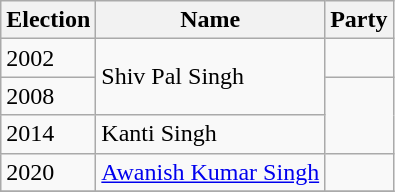<table class="wikitable sortable">
<tr>
<th>Election</th>
<th>Name</th>
<th colspan=2>Party</th>
</tr>
<tr>
<td>2002</td>
<td rowspan=2>Shiv Pal Singh</td>
<td></td>
</tr>
<tr>
<td>2008</td>
</tr>
<tr>
<td>2014</td>
<td>Kanti Singh</td>
</tr>
<tr>
<td>2020</td>
<td><a href='#'>Awanish Kumar Singh</a></td>
<td></td>
</tr>
<tr>
</tr>
</table>
